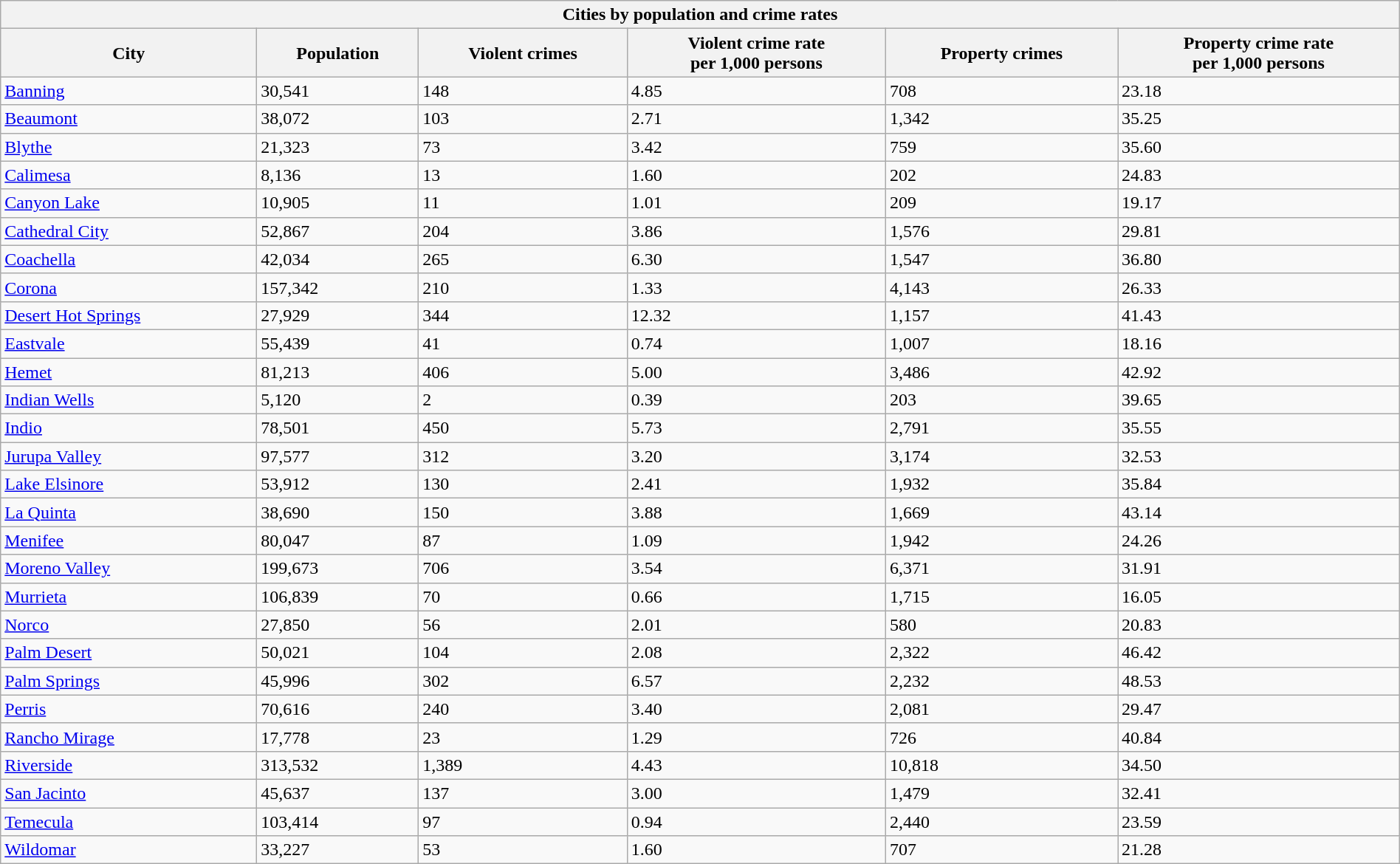<table class="wikitable collapsible collapsed sortable" style="width: 100%;">
<tr>
<th colspan="9">Cities by population and crime rates</th>
</tr>
<tr>
<th>City</th>
<th data-sort-type="number">Population</th>
<th data-sort-type="number">Violent crimes</th>
<th data-sort-type="number">Violent crime rate<br>per 1,000 persons</th>
<th data-sort-type="number">Property crimes</th>
<th data-sort-type="number">Property crime rate<br>per 1,000 persons</th>
</tr>
<tr>
<td><a href='#'>Banning</a></td>
<td>30,541</td>
<td>148</td>
<td>4.85</td>
<td>708</td>
<td>23.18</td>
</tr>
<tr>
<td><a href='#'>Beaumont</a></td>
<td>38,072</td>
<td>103</td>
<td>2.71</td>
<td>1,342</td>
<td>35.25</td>
</tr>
<tr>
<td><a href='#'>Blythe</a></td>
<td>21,323</td>
<td>73</td>
<td>3.42</td>
<td>759</td>
<td>35.60</td>
</tr>
<tr>
<td><a href='#'>Calimesa</a></td>
<td>8,136</td>
<td>13</td>
<td>1.60</td>
<td>202</td>
<td>24.83</td>
</tr>
<tr>
<td><a href='#'>Canyon Lake</a></td>
<td>10,905</td>
<td>11</td>
<td>1.01</td>
<td>209</td>
<td>19.17</td>
</tr>
<tr>
<td><a href='#'>Cathedral City</a></td>
<td>52,867</td>
<td>204</td>
<td>3.86</td>
<td>1,576</td>
<td>29.81</td>
</tr>
<tr>
<td><a href='#'>Coachella</a></td>
<td>42,034</td>
<td>265</td>
<td>6.30</td>
<td>1,547</td>
<td>36.80</td>
</tr>
<tr>
<td><a href='#'>Corona</a></td>
<td>157,342</td>
<td>210</td>
<td>1.33</td>
<td>4,143</td>
<td>26.33</td>
</tr>
<tr>
<td><a href='#'>Desert Hot Springs</a></td>
<td>27,929</td>
<td>344</td>
<td>12.32</td>
<td>1,157</td>
<td>41.43</td>
</tr>
<tr>
<td><a href='#'>Eastvale</a></td>
<td>55,439</td>
<td>41</td>
<td>0.74</td>
<td>1,007</td>
<td>18.16</td>
</tr>
<tr>
<td><a href='#'>Hemet</a></td>
<td>81,213</td>
<td>406</td>
<td>5.00</td>
<td>3,486</td>
<td>42.92</td>
</tr>
<tr>
<td><a href='#'>Indian Wells</a></td>
<td>5,120</td>
<td>2</td>
<td>0.39</td>
<td>203</td>
<td>39.65</td>
</tr>
<tr>
<td><a href='#'>Indio</a></td>
<td>78,501</td>
<td>450</td>
<td>5.73</td>
<td>2,791</td>
<td>35.55</td>
</tr>
<tr>
<td><a href='#'>Jurupa Valley</a></td>
<td>97,577</td>
<td>312</td>
<td>3.20</td>
<td>3,174</td>
<td>32.53</td>
</tr>
<tr>
<td><a href='#'>Lake Elsinore</a></td>
<td>53,912</td>
<td>130</td>
<td>2.41</td>
<td>1,932</td>
<td>35.84</td>
</tr>
<tr>
<td><a href='#'>La Quinta</a></td>
<td>38,690</td>
<td>150</td>
<td>3.88</td>
<td>1,669</td>
<td>43.14</td>
</tr>
<tr>
<td><a href='#'>Menifee</a></td>
<td>80,047</td>
<td>87</td>
<td>1.09</td>
<td>1,942</td>
<td>24.26</td>
</tr>
<tr>
<td><a href='#'>Moreno Valley</a></td>
<td>199,673</td>
<td>706</td>
<td>3.54</td>
<td>6,371</td>
<td>31.91</td>
</tr>
<tr>
<td><a href='#'>Murrieta</a></td>
<td>106,839</td>
<td>70</td>
<td>0.66</td>
<td>1,715</td>
<td>16.05</td>
</tr>
<tr>
<td><a href='#'>Norco</a></td>
<td>27,850</td>
<td>56</td>
<td>2.01</td>
<td>580</td>
<td>20.83</td>
</tr>
<tr>
<td><a href='#'>Palm Desert</a></td>
<td>50,021</td>
<td>104</td>
<td>2.08</td>
<td>2,322</td>
<td>46.42</td>
</tr>
<tr>
<td><a href='#'>Palm Springs</a></td>
<td>45,996</td>
<td>302</td>
<td>6.57</td>
<td>2,232</td>
<td>48.53</td>
</tr>
<tr>
<td><a href='#'>Perris</a></td>
<td>70,616</td>
<td>240</td>
<td>3.40</td>
<td>2,081</td>
<td>29.47</td>
</tr>
<tr>
<td><a href='#'>Rancho Mirage</a></td>
<td>17,778</td>
<td>23</td>
<td>1.29</td>
<td>726</td>
<td>40.84</td>
</tr>
<tr>
<td><a href='#'>Riverside</a></td>
<td>313,532</td>
<td>1,389</td>
<td>4.43</td>
<td>10,818</td>
<td>34.50</td>
</tr>
<tr>
<td><a href='#'>San Jacinto</a></td>
<td>45,637</td>
<td>137</td>
<td>3.00</td>
<td>1,479</td>
<td>32.41</td>
</tr>
<tr>
<td><a href='#'>Temecula</a></td>
<td>103,414</td>
<td>97</td>
<td>0.94</td>
<td>2,440</td>
<td>23.59</td>
</tr>
<tr>
<td><a href='#'>Wildomar</a></td>
<td>33,227</td>
<td>53</td>
<td>1.60</td>
<td>707</td>
<td>21.28</td>
</tr>
</table>
